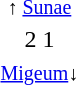<table style="text-align:center;">
<tr>
<td><small>↑ <a href='#'>Sunae</a></small></td>
</tr>
<tr>
<td><span>2</span>   <span>1</span></td>
</tr>
<tr>
<td><small> <a href='#'>Migeum</a>↓ </small></td>
</tr>
</table>
